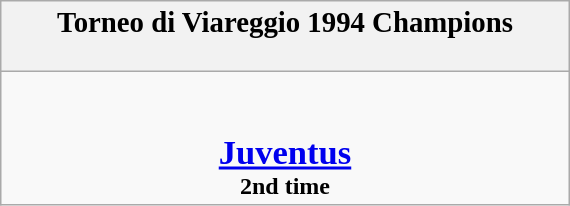<table class="wikitable" style="margin: 0 auto; width: 30%;">
<tr>
<th><big>Torneo di Viareggio 1994 Champions</big><br><br></th>
</tr>
<tr>
<td align=center><br><br><big><big><strong><a href='#'>Juventus</a></strong><br></big></big><strong>2nd time</strong></td>
</tr>
</table>
